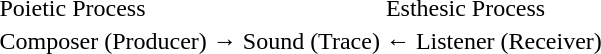<table>
<tr>
<td colspan=3>Poietic Process</td>
<td colspan=2>Esthesic Process</td>
</tr>
<tr>
<td>Composer (Producer)</td>
<td>→</td>
<td>Sound (Trace)</td>
<td>←</td>
<td>Listener (Receiver)</td>
</tr>
</table>
